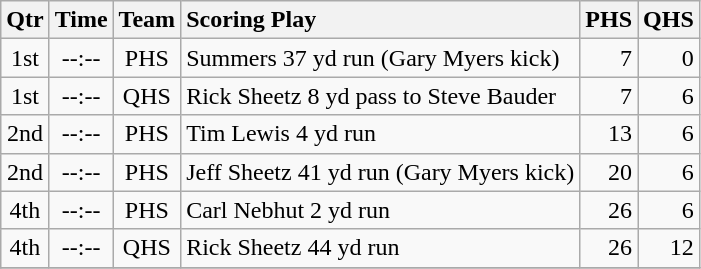<table class="wikitable">
<tr>
<th style="text-align: center;">Qtr</th>
<th style="text-align: center;">Time</th>
<th style="text-align: center;">Team</th>
<th style="text-align: left;">Scoring Play</th>
<th style="text-align: right;">PHS</th>
<th style="text-align: right;">QHS</th>
</tr>
<tr>
<td style="text-align: center;">1st</td>
<td style="text-align: center;">--:--</td>
<td style="text-align: center;">PHS</td>
<td style="text-align: left;">Summers 37 yd run (Gary Myers kick)</td>
<td style="text-align: right;">7</td>
<td style="text-align: right;">0</td>
</tr>
<tr>
<td style="text-align: center;">1st</td>
<td style="text-align: center;">--:--</td>
<td style="text-align: center;">QHS</td>
<td style="text-align: left;">Rick Sheetz 8 yd pass to Steve Bauder</td>
<td style="text-align: right;">7</td>
<td style="text-align: right;">6</td>
</tr>
<tr>
<td style="text-align: center;">2nd</td>
<td style="text-align: center;">--:--</td>
<td style="text-align: center;">PHS</td>
<td style="text-align: left;">Tim Lewis 4 yd run</td>
<td style="text-align: right;">13</td>
<td style="text-align: right;">6</td>
</tr>
<tr>
<td style="text-align: center;">2nd</td>
<td style="text-align: center;">--:--</td>
<td style="text-align: center;">PHS</td>
<td style="text-align: left;">Jeff Sheetz 41 yd run (Gary Myers kick)</td>
<td style="text-align: right;">20</td>
<td style="text-align: right;">6</td>
</tr>
<tr>
<td style="text-align: center;">4th</td>
<td style="text-align: center;">--:--</td>
<td style="text-align: center;">PHS</td>
<td style="text-align: left;">Carl Nebhut 2 yd run</td>
<td style="text-align: right;">26</td>
<td style="text-align: right;">6</td>
</tr>
<tr>
<td style="text-align: center;">4th</td>
<td style="text-align: center;">--:--</td>
<td style="text-align: center;">QHS</td>
<td style="text-align: left;">Rick Sheetz 44 yd run</td>
<td style="text-align: right;">26</td>
<td style="text-align: right;">12</td>
</tr>
<tr>
</tr>
</table>
